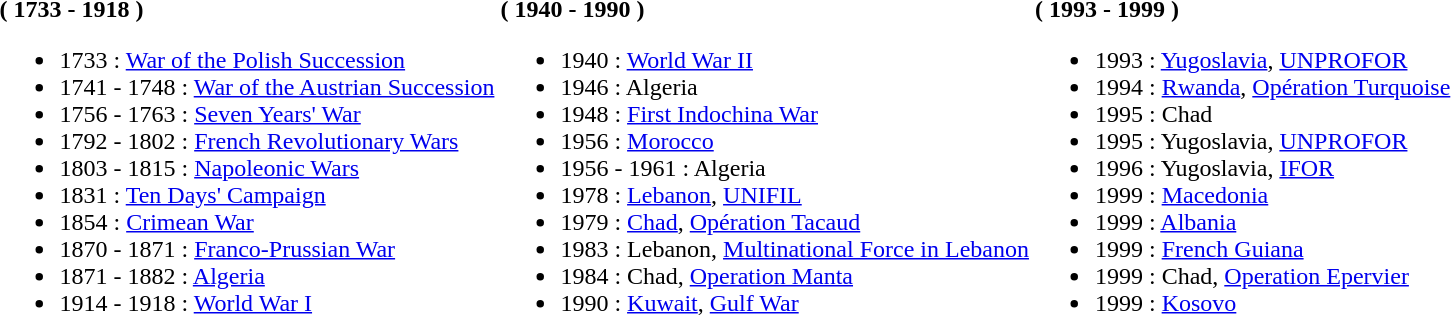<table>
<tr>
<td valign=top><br><strong>( 1733 - 1918 )</strong><ul><li>1733 : <a href='#'>War of the Polish Succession</a></li><li>1741 - 1748 : <a href='#'>War of the Austrian Succession</a></li><li>1756 - 1763 : <a href='#'>Seven Years' War</a></li><li>1792 - 1802 : <a href='#'>French Revolutionary Wars</a></li><li>1803 - 1815 : <a href='#'>Napoleonic Wars</a></li><li>1831 : <a href='#'>Ten Days' Campaign</a></li><li>1854 : <a href='#'>Crimean War</a></li><li>1870 - 1871 : <a href='#'>Franco-Prussian War</a></li><li>1871 - 1882 : <a href='#'>Algeria</a></li><li>1914 - 1918 : <a href='#'>World War I</a></li></ul></td>
<td valign=top><br><strong>( 1940 - 1990 )</strong><ul><li>1940 : <a href='#'>World War II</a></li><li>1946 : Algeria</li><li>1948 : <a href='#'>First Indochina War</a></li><li>1956 : <a href='#'>Morocco</a></li><li>1956 - 1961 :  Algeria</li><li>1978 : <a href='#'>Lebanon</a>, <a href='#'>UNIFIL</a></li><li>1979 : <a href='#'>Chad</a>, <a href='#'>Opération Tacaud</a></li><li>1983 : Lebanon, <a href='#'>Multinational Force in Lebanon</a></li><li>1984 : Chad, <a href='#'>Operation Manta</a></li><li>1990 : <a href='#'>Kuwait</a>, <a href='#'>Gulf War</a></li></ul></td>
<td valign=top><br><strong>( 1993 - 1999 )</strong><ul><li>1993 : <a href='#'>Yugoslavia</a>, <a href='#'>UNPROFOR</a></li><li>1994 : <a href='#'>Rwanda</a>, <a href='#'>Opération Turquoise</a></li><li>1995 : Chad</li><li>1995 : Yugoslavia, <a href='#'>UNPROFOR</a></li><li>1996 : Yugoslavia, <a href='#'>IFOR</a></li><li>1999 : <a href='#'>Macedonia</a></li><li>1999 : <a href='#'>Albania</a></li><li>1999 : <a href='#'>French Guiana</a></li><li>1999 : Chad, <a href='#'>Operation Epervier</a></li><li>1999 : <a href='#'>Kosovo</a></li></ul></td>
</tr>
</table>
